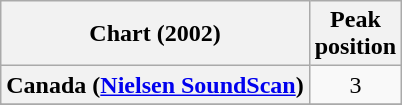<table class="wikitable sortable plainrowheaders" style="text-align:center">
<tr>
<th scope="col">Chart (2002)</th>
<th scope="col">Peak<br>position</th>
</tr>
<tr>
<th scope="row">Canada (<a href='#'>Nielsen SoundScan</a>)</th>
<td>3</td>
</tr>
<tr>
</tr>
<tr>
</tr>
</table>
